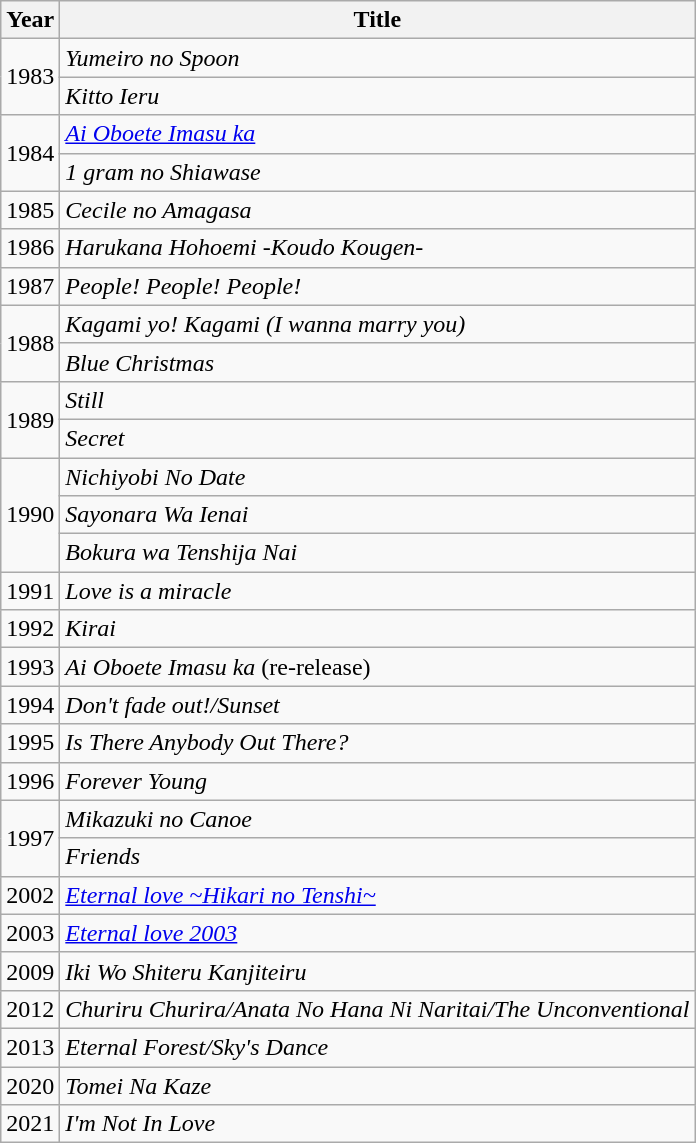<table class="wikitable sortable">
<tr>
<th>Year</th>
<th>Title</th>
</tr>
<tr>
<td rowspan="2">1983</td>
<td><em>Yumeiro no Spoon</em></td>
</tr>
<tr>
<td><em>Kitto Ieru</em></td>
</tr>
<tr>
<td rowspan="2">1984</td>
<td><em><a href='#'>Ai Oboete Imasu ka</a></em></td>
</tr>
<tr>
<td><em>1 gram no Shiawase</em></td>
</tr>
<tr>
<td>1985</td>
<td><em>Cecile no Amagasa</em></td>
</tr>
<tr>
<td>1986</td>
<td><em>Harukana Hohoemi -Koudo Kougen-</em></td>
</tr>
<tr>
<td>1987</td>
<td><em>People! People! People!</em></td>
</tr>
<tr>
<td rowspan="2">1988</td>
<td><em>Kagami yo! Kagami (I wanna marry you)</em></td>
</tr>
<tr>
<td><em>Blue Christmas</em></td>
</tr>
<tr>
<td rowspan="2">1989</td>
<td><em>Still</em></td>
</tr>
<tr>
<td><em>Secret</em></td>
</tr>
<tr>
<td rowspan="3">1990</td>
<td><em>Nichiyobi No Date</em></td>
</tr>
<tr>
<td><em>Sayonara Wa Ienai</em></td>
</tr>
<tr>
<td><em>Bokura wa Tenshija Nai</em></td>
</tr>
<tr>
<td>1991</td>
<td><em>Love is a miracle</em></td>
</tr>
<tr>
<td>1992</td>
<td><em>Kirai</em></td>
</tr>
<tr>
<td>1993</td>
<td><em>Ai Oboete Imasu ka</em> (re-release)</td>
</tr>
<tr>
<td>1994</td>
<td><em>Don't fade out!/Sunset</em></td>
</tr>
<tr>
<td>1995</td>
<td><em>Is There Anybody Out There?</em></td>
</tr>
<tr>
<td>1996</td>
<td><em>Forever Young</em></td>
</tr>
<tr>
<td rowspan="2">1997</td>
<td><em>Mikazuki no Canoe</em></td>
</tr>
<tr>
<td><em>Friends</em></td>
</tr>
<tr>
<td>2002</td>
<td><em><a href='#'>Eternal love ~Hikari no Tenshi~</a></em></td>
</tr>
<tr>
<td>2003</td>
<td><em><a href='#'>Eternal love 2003</a></em></td>
</tr>
<tr>
<td>2009</td>
<td><em>Iki Wo Shiteru Kanjiteiru</em></td>
</tr>
<tr>
<td>2012</td>
<td><em>Churiru Churira/Anata No Hana Ni Naritai/The Unconventional</em></td>
</tr>
<tr>
<td>2013</td>
<td><em>Eternal Forest/Sky's Dance</em></td>
</tr>
<tr>
<td>2020</td>
<td><em>Tomei Na Kaze</em></td>
</tr>
<tr>
<td>2021</td>
<td><em>I'm Not In Love</em></td>
</tr>
</table>
